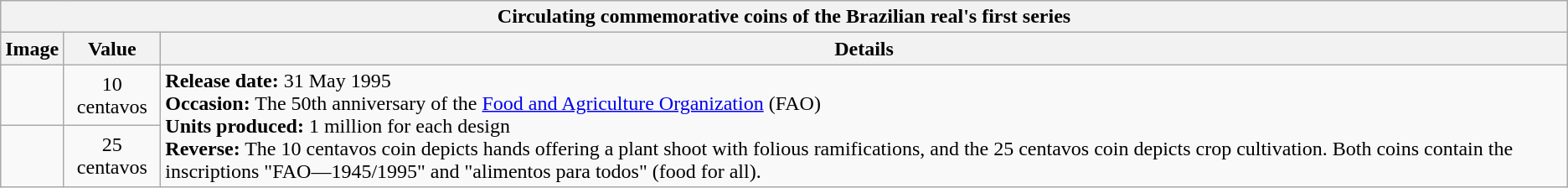<table border="1" class="wikitable mw-collapsible">
<tr>
<th colspan="3">Circulating commemorative coins of the Brazilian real's first series</th>
</tr>
<tr>
<th align="Center">Image</th>
<th align="Center">Value</th>
<th align="Center">Details</th>
</tr>
<tr>
<td></td>
<td align="Center">10 centavos</td>
<td rowspan=2><strong>Release date:</strong> 31 May 1995<br><strong>Occasion:</strong> The 50th anniversary of the <a href='#'>Food and Agriculture Organization</a> (FAO)<br><strong>Units produced:</strong> 1 million for each design<br><strong>Reverse:</strong> The 10 centavos coin depicts hands offering a plant shoot with folious ramifications, and the 25 centavos coin depicts crop cultivation. Both coins contain the inscriptions "FAO—1945/1995" and "alimentos para todos" (food for all).</td>
</tr>
<tr>
<td></td>
<td align="Center">25 centavos</td>
</tr>
</table>
